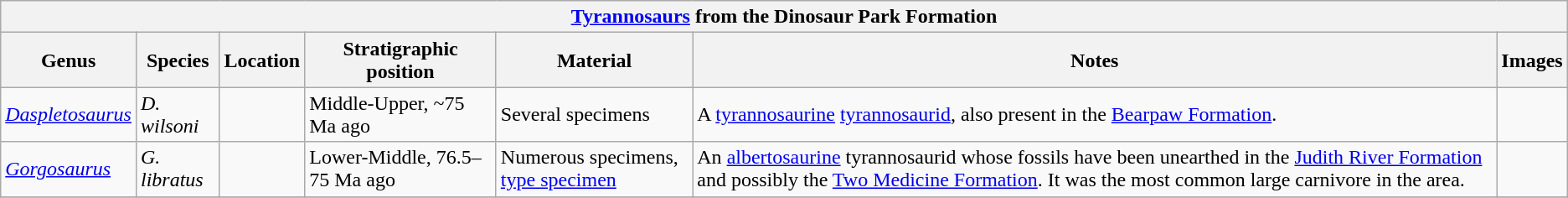<table class="wikitable" align="center">
<tr>
<th colspan="7" align="center"><strong><a href='#'>Tyrannosaurs</a> from the Dinosaur Park Formation</strong></th>
</tr>
<tr>
<th>Genus</th>
<th>Species</th>
<th>Location</th>
<th>Stratigraphic position</th>
<th>Material</th>
<th>Notes</th>
<th>Images</th>
</tr>
<tr>
<td><em><a href='#'>Daspletosaurus</a></em></td>
<td><em>D. wilsoni</em></td>
<td></td>
<td>Middle-Upper, ~75 Ma ago</td>
<td>Several specimens</td>
<td>A <a href='#'>tyrannosaurine</a> <a href='#'>tyrannosaurid</a>, also present in the <a href='#'>Bearpaw Formation</a>.</td>
<td></td>
</tr>
<tr>
<td><em><a href='#'>Gorgosaurus</a></em></td>
<td><em>G. libratus</em></td>
<td></td>
<td>Lower-Middle, 76.5–75 Ma ago</td>
<td>Numerous specimens, <a href='#'>type specimen</a></td>
<td>An <a href='#'>albertosaurine</a> tyrannosaurid whose fossils have been unearthed in the <a href='#'>Judith River Formation</a> and possibly the <a href='#'>Two Medicine Formation</a>. It was the most common large carnivore in the area.</td>
<td></td>
</tr>
<tr>
</tr>
</table>
